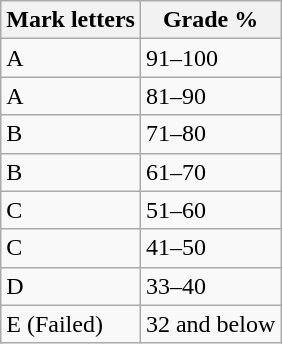<table class="wikitable">
<tr>
<th>Mark letters</th>
<th>Grade %</th>
</tr>
<tr>
<td>A</td>
<td>91–100</td>
</tr>
<tr>
<td>A</td>
<td>81–90</td>
</tr>
<tr>
<td>B</td>
<td>71–80</td>
</tr>
<tr>
<td>B</td>
<td>61–70</td>
</tr>
<tr>
<td>C</td>
<td>51–60</td>
</tr>
<tr>
<td>C</td>
<td>41–50</td>
</tr>
<tr>
<td>D</td>
<td>33–40</td>
</tr>
<tr>
<td>E (Failed)</td>
<td>32 and below</td>
</tr>
</table>
